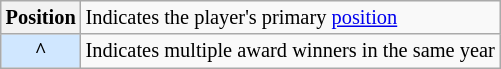<table class="wikitable plainrowheaders" style="font-size:85%">
<tr>
<th scope="row" style="text-align:center"><strong>Position</strong></th>
<td>Indicates the player's primary <a href='#'>position</a></td>
</tr>
<tr>
<th scope="row" style="text-align:center; background-color:#D0E7FF">^</th>
<td>Indicates multiple award winners in the same year</td>
</tr>
</table>
